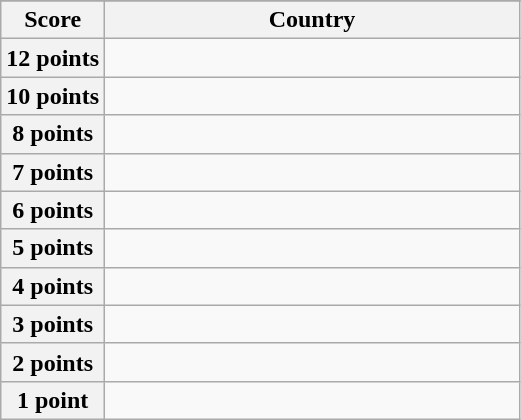<table class="wikitable">
<tr>
</tr>
<tr>
<th scope="col" width="20%">Score</th>
<th scope="col">Country</th>
</tr>
<tr>
<th scope="row">12 points</th>
<td></td>
</tr>
<tr>
<th scope="row">10 points</th>
<td></td>
</tr>
<tr>
<th scope="row">8 points</th>
<td></td>
</tr>
<tr>
<th scope="row">7 points</th>
<td></td>
</tr>
<tr>
<th scope="row">6 points</th>
<td></td>
</tr>
<tr>
<th scope="row">5 points</th>
<td></td>
</tr>
<tr>
<th scope="row">4 points</th>
<td></td>
</tr>
<tr>
<th scope="row">3 points</th>
<td></td>
</tr>
<tr>
<th scope="row">2 points</th>
<td></td>
</tr>
<tr>
<th scope="row">1 point</th>
<td></td>
</tr>
</table>
